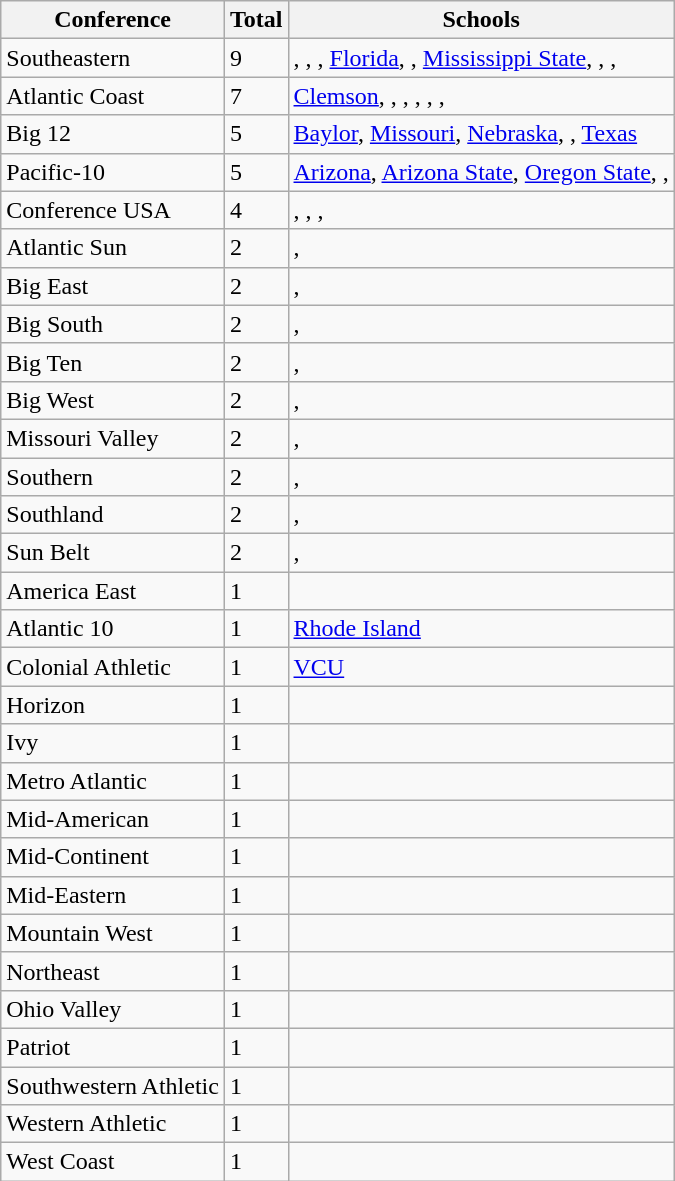<table class="wikitable sortable">
<tr>
<th>Conference</th>
<th>Total</th>
<th>Schools</th>
</tr>
<tr>
<td>Southeastern</td>
<td>9</td>
<td>, , , <a href='#'>Florida</a>, , <a href='#'>Mississippi State</a>, , , </td>
</tr>
<tr>
<td>Atlantic Coast</td>
<td>7</td>
<td><a href='#'>Clemson</a>, , , , , , </td>
</tr>
<tr>
<td>Big 12</td>
<td>5</td>
<td><a href='#'>Baylor</a>, <a href='#'>Missouri</a>, <a href='#'>Nebraska</a>, , <a href='#'>Texas</a></td>
</tr>
<tr>
<td>Pacific-10</td>
<td>5</td>
<td><a href='#'>Arizona</a>, <a href='#'>Arizona State</a>, <a href='#'>Oregon State</a>, , </td>
</tr>
<tr>
<td>Conference USA</td>
<td>4</td>
<td>, , , </td>
</tr>
<tr>
<td>Atlantic Sun</td>
<td>2</td>
<td>, </td>
</tr>
<tr>
<td>Big East</td>
<td>2</td>
<td>, </td>
</tr>
<tr>
<td>Big South</td>
<td>2</td>
<td>, </td>
</tr>
<tr>
<td>Big Ten</td>
<td>2</td>
<td>, </td>
</tr>
<tr>
<td>Big West</td>
<td>2</td>
<td>, </td>
</tr>
<tr>
<td>Missouri Valley</td>
<td>2</td>
<td>, </td>
</tr>
<tr>
<td>Southern</td>
<td>2</td>
<td>, </td>
</tr>
<tr>
<td>Southland</td>
<td>2</td>
<td>, </td>
</tr>
<tr>
<td>Sun Belt</td>
<td>2</td>
<td>, </td>
</tr>
<tr>
<td>America East</td>
<td>1</td>
<td></td>
</tr>
<tr>
<td>Atlantic 10</td>
<td>1</td>
<td><a href='#'>Rhode Island</a></td>
</tr>
<tr>
<td>Colonial Athletic</td>
<td>1</td>
<td><a href='#'>VCU</a></td>
</tr>
<tr>
<td>Horizon</td>
<td>1</td>
<td></td>
</tr>
<tr>
<td>Ivy</td>
<td>1</td>
<td></td>
</tr>
<tr>
<td>Metro Atlantic</td>
<td>1</td>
<td></td>
</tr>
<tr>
<td>Mid-American</td>
<td>1</td>
<td></td>
</tr>
<tr>
<td>Mid-Continent</td>
<td>1</td>
<td></td>
</tr>
<tr>
<td>Mid-Eastern</td>
<td>1</td>
<td></td>
</tr>
<tr>
<td>Mountain West</td>
<td>1</td>
<td></td>
</tr>
<tr>
<td>Northeast</td>
<td>1</td>
<td></td>
</tr>
<tr>
<td>Ohio Valley</td>
<td>1</td>
<td></td>
</tr>
<tr>
<td>Patriot</td>
<td>1</td>
<td></td>
</tr>
<tr>
<td>Southwestern Athletic</td>
<td>1</td>
<td></td>
</tr>
<tr>
<td>Western Athletic</td>
<td>1</td>
<td></td>
</tr>
<tr>
<td>West Coast</td>
<td>1</td>
<td></td>
</tr>
</table>
